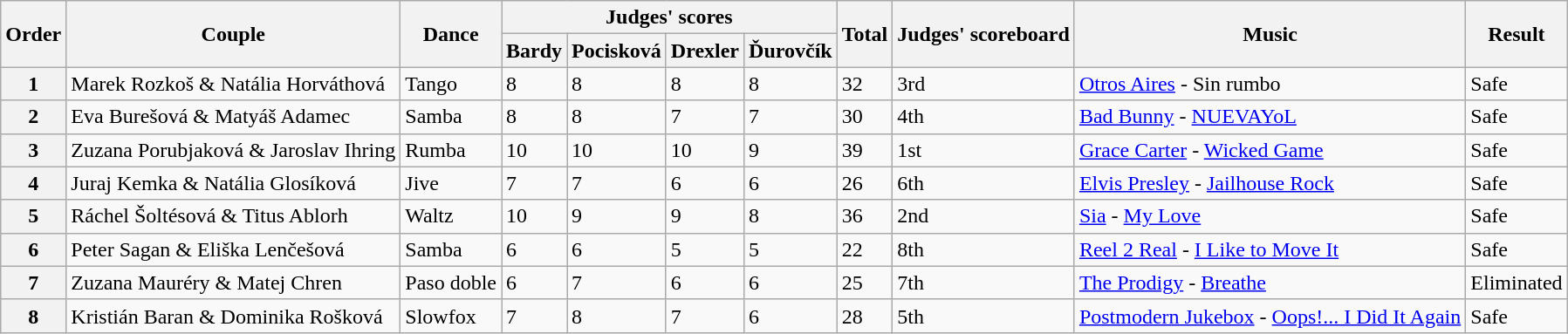<table class="wikitable">
<tr>
<th rowspan="2">Order</th>
<th rowspan="2">Couple</th>
<th rowspan="2">Dance</th>
<th colspan="4">Judges' scores</th>
<th rowspan="2">Total</th>
<th rowspan="2">Judges' scoreboard</th>
<th rowspan="2">Music</th>
<th rowspan="2">Result</th>
</tr>
<tr>
<th>Bardy</th>
<th>Pocisková</th>
<th>Drexler</th>
<th>Ďurovčík</th>
</tr>
<tr>
<th>1</th>
<td>Marek Rozkoš & Natália Horváthová</td>
<td>Tango</td>
<td>8</td>
<td>8</td>
<td>8</td>
<td>8</td>
<td>32</td>
<td>3rd</td>
<td><a href='#'>Otros Aires</a> - Sin rumbo</td>
<td>Safe</td>
</tr>
<tr>
<th>2</th>
<td>Eva Burešová & Matyáš Adamec</td>
<td>Samba</td>
<td>8</td>
<td>8</td>
<td>7</td>
<td>7</td>
<td>30</td>
<td>4th</td>
<td><a href='#'>Bad Bunny</a> - <a href='#'>NUEVAYoL</a></td>
<td>Safe</td>
</tr>
<tr>
<th>3</th>
<td>Zuzana Porubjaková & Jaroslav Ihring</td>
<td>Rumba</td>
<td>10</td>
<td>10</td>
<td>10</td>
<td>9</td>
<td>39</td>
<td>1st</td>
<td><a href='#'>Grace Carter</a> - <a href='#'>Wicked Game</a></td>
<td>Safe</td>
</tr>
<tr>
<th>4</th>
<td>Juraj Kemka & Natália Glosíková</td>
<td>Jive</td>
<td>7</td>
<td>7</td>
<td>6</td>
<td>6</td>
<td>26</td>
<td>6th</td>
<td><a href='#'>Elvis Presley</a> - <a href='#'>Jailhouse Rock</a></td>
<td>Safe</td>
</tr>
<tr>
<th>5</th>
<td>Ráchel Šoltésová & Titus Ablorh</td>
<td>Waltz</td>
<td>10</td>
<td>9</td>
<td>9</td>
<td>8</td>
<td>36</td>
<td>2nd</td>
<td><a href='#'>Sia</a> - <a href='#'>My Love</a></td>
<td>Safe</td>
</tr>
<tr>
<th>6</th>
<td>Peter Sagan & Eliška Lenčešová</td>
<td>Samba</td>
<td>6</td>
<td>6</td>
<td>5</td>
<td>5</td>
<td>22</td>
<td>8th</td>
<td><a href='#'>Reel 2 Real</a> - <a href='#'>I Like to Move It</a></td>
<td>Safe</td>
</tr>
<tr>
<th>7</th>
<td>Zuzana Mauréry & Matej Chren</td>
<td>Paso doble</td>
<td>6</td>
<td>7</td>
<td>6</td>
<td>6</td>
<td>25</td>
<td>7th</td>
<td><a href='#'>The Prodigy</a> - <a href='#'>Breathe</a></td>
<td>Eliminated</td>
</tr>
<tr>
<th>8</th>
<td>Kristián Baran & Dominika Rošková</td>
<td>Slowfox</td>
<td>7</td>
<td>8</td>
<td>7</td>
<td>6</td>
<td>28</td>
<td>5th</td>
<td><a href='#'>Postmodern Jukebox</a> - <a href='#'>Oops!... I Did It Again</a></td>
<td>Safe</td>
</tr>
</table>
